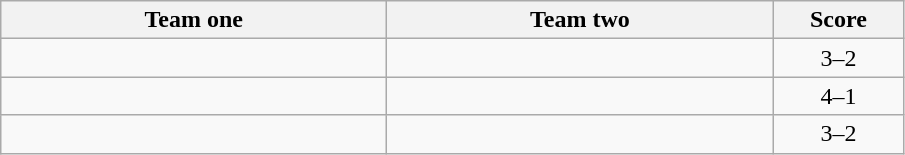<table class="wikitable" style="text-align: center">
<tr>
<th width=250>Team one</th>
<th width=250>Team two</th>
<th width=80>Score</th>
</tr>
<tr>
<td></td>
<td></td>
<td>3–2</td>
</tr>
<tr>
<td></td>
<td></td>
<td>4–1</td>
</tr>
<tr>
<td></td>
<td></td>
<td>3–2</td>
</tr>
</table>
